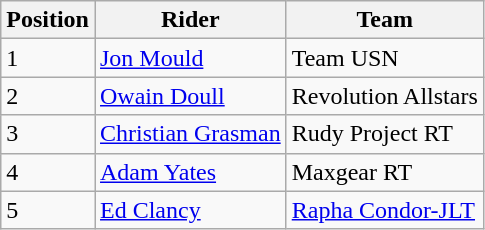<table class="wikitable">
<tr>
<th>Position</th>
<th>Rider</th>
<th>Team</th>
</tr>
<tr>
<td>1</td>
<td><a href='#'>Jon Mould</a></td>
<td>Team USN</td>
</tr>
<tr>
<td>2</td>
<td><a href='#'>Owain Doull</a></td>
<td>Revolution Allstars</td>
</tr>
<tr>
<td>3</td>
<td><a href='#'>Christian Grasman</a></td>
<td>Rudy Project RT</td>
</tr>
<tr>
<td>4</td>
<td><a href='#'>Adam Yates</a></td>
<td>Maxgear RT</td>
</tr>
<tr>
<td>5</td>
<td><a href='#'>Ed Clancy</a></td>
<td><a href='#'>Rapha Condor-JLT</a></td>
</tr>
</table>
